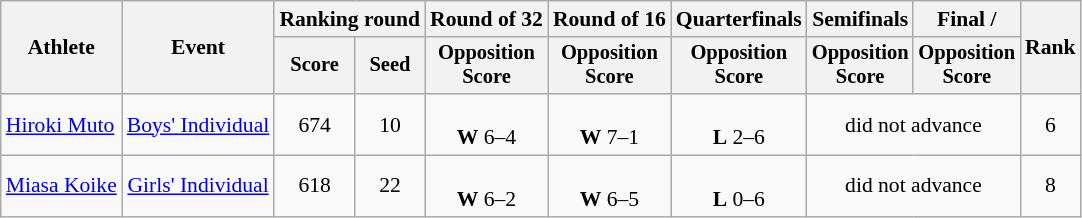<table class="wikitable" style="font-size:90%;">
<tr>
<th rowspan="2">Athlete</th>
<th rowspan="2">Event</th>
<th colspan="2">Ranking round</th>
<th>Round of 32</th>
<th>Round of 16</th>
<th>Quarterfinals</th>
<th>Semifinals</th>
<th>Final / </th>
<th rowspan=2>Rank</th>
</tr>
<tr style="font-size:95%">
<th>Score</th>
<th>Seed</th>
<th>Opposition<br>Score</th>
<th>Opposition<br>Score</th>
<th>Opposition<br>Score</th>
<th>Opposition<br>Score</th>
<th>Opposition<br>Score</th>
</tr>
<tr align=center>
<td align=left><a href='#'>Hiroki Muto</a></td>
<td><a href='#'>Boys' Individual</a></td>
<td>674</td>
<td>10</td>
<td><br><strong>W</strong> 6–4</td>
<td><br><strong>W</strong> 7–1</td>
<td><br><strong>L</strong> 2–6</td>
<td colspan=2>did not advance</td>
<td>6</td>
</tr>
<tr align=center>
<td align=left><a href='#'>Miasa Koike</a></td>
<td><a href='#'>Girls' Individual</a></td>
<td>618</td>
<td>22</td>
<td><br><strong>W</strong> 6–2</td>
<td><br><strong>W</strong> 6–5</td>
<td><br><strong>L</strong> 0–6</td>
<td colspan=2>did not advance</td>
<td>8</td>
</tr>
</table>
